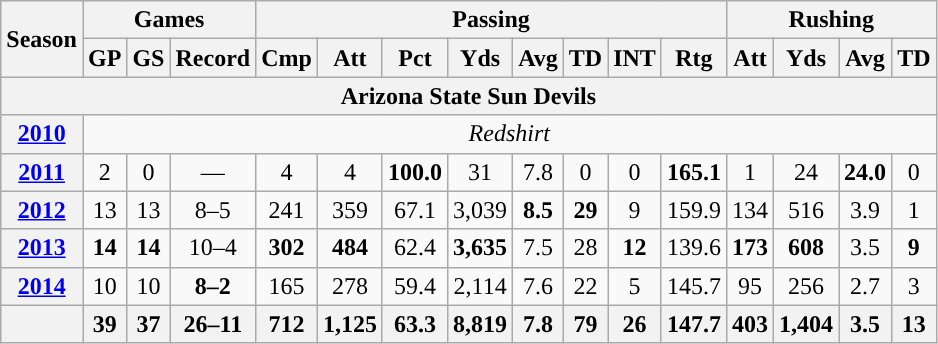<table class="wikitable" style="text-align:center;">
<tr>
<th rowspan="2">Season</th>
<th colspan="3">Games</th>
<th colspan="8">Passing</th>
<th colspan="4">Rushing</th>
</tr>
<tr>
<th>GP</th>
<th>GS</th>
<th>Record</th>
<th>Cmp</th>
<th>Att</th>
<th>Pct</th>
<th>Yds</th>
<th>Avg</th>
<th>TD</th>
<th>INT</th>
<th>Rtg</th>
<th>Att</th>
<th>Yds</th>
<th>Avg</th>
<th>TD</th>
</tr>
<tr>
<th colspan="16">Arizona State Sun Devils</th>
</tr>
<tr>
<th><a href='#'>2010</a></th>
<td colspan="15"><em> Redshirt</em></td>
</tr>
<tr>
<th><a href='#'>2011</a></th>
<td>2</td>
<td>0</td>
<td>—</td>
<td>4</td>
<td>4</td>
<td><strong>100.0</strong></td>
<td>31</td>
<td>7.8</td>
<td>0</td>
<td>0</td>
<td><strong>165.1</strong></td>
<td>1</td>
<td>24</td>
<td><strong>24.0</strong></td>
<td>0</td>
</tr>
<tr>
<th><a href='#'>2012</a></th>
<td>13</td>
<td>13</td>
<td>8–5</td>
<td>241</td>
<td>359</td>
<td>67.1</td>
<td>3,039</td>
<td><strong>8.5</strong></td>
<td><strong>29</strong></td>
<td>9</td>
<td>159.9</td>
<td>134</td>
<td>516</td>
<td>3.9</td>
<td>1</td>
</tr>
<tr>
<th><a href='#'>2013</a></th>
<td><strong>14</strong></td>
<td><strong>14</strong></td>
<td>10–4</td>
<td><strong>302</strong></td>
<td><strong>484</strong></td>
<td>62.4</td>
<td><strong>3,635</strong></td>
<td>7.5</td>
<td>28</td>
<td><strong>12</strong></td>
<td>139.6</td>
<td><strong>173</strong></td>
<td><strong>608</strong></td>
<td>3.5</td>
<td><strong>9</strong></td>
</tr>
<tr>
<th><a href='#'>2014</a></th>
<td>10</td>
<td>10</td>
<td><strong>8–2</strong></td>
<td>165</td>
<td>278</td>
<td>59.4</td>
<td>2,114</td>
<td>7.6</td>
<td>22</td>
<td>5</td>
<td>145.7</td>
<td>95</td>
<td>256</td>
<td>2.7</td>
<td>3</td>
</tr>
<tr>
<th></th>
<th>39</th>
<th>37</th>
<th>26–11</th>
<th>712</th>
<th>1,125</th>
<th>63.3</th>
<th>8,819</th>
<th>7.8</th>
<th>79</th>
<th>26</th>
<th>147.7</th>
<th>403</th>
<th>1,404</th>
<th>3.5</th>
<th>13</th>
</tr>
</table>
